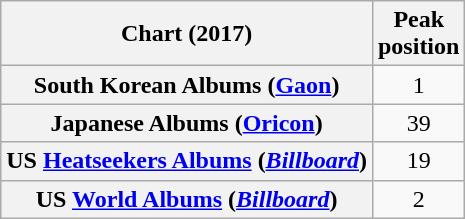<table class="wikitable sortable plainrowheaders" style="text-align:center">
<tr>
<th>Chart (2017)</th>
<th>Peak<br>position</th>
</tr>
<tr>
<th scope="row">South Korean Albums (<a href='#'>Gaon</a>)</th>
<td>1</td>
</tr>
<tr>
<th scope="row">Japanese Albums (<a href='#'>Oricon</a>)</th>
<td>39</td>
</tr>
<tr>
<th scope="row">US <a href='#'>Heatseekers Albums</a> (<em><a href='#'>Billboard</a></em>)</th>
<td>19</td>
</tr>
<tr>
<th scope="row">US <a href='#'>World Albums</a> (<em><a href='#'>Billboard</a></em>)</th>
<td>2</td>
</tr>
</table>
